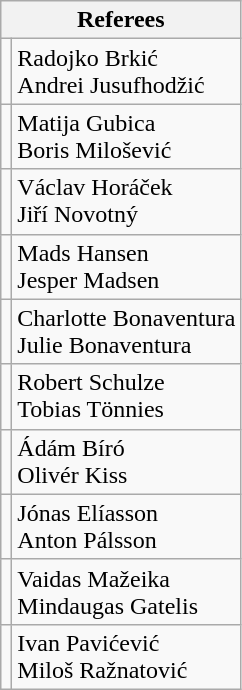<table class="wikitable" style="display:inline-table;">
<tr>
<th colspan="2">Referees</th>
</tr>
<tr>
<td></td>
<td>Radojko Brkić<br>Andrei Jusufhodžić</td>
</tr>
<tr>
<td></td>
<td>Matija Gubica<br>Boris Milošević</td>
</tr>
<tr>
<td></td>
<td>Václav Horáček<br>Jiří Novotný</td>
</tr>
<tr>
<td></td>
<td>Mads Hansen<br>Jesper Madsen</td>
</tr>
<tr>
<td></td>
<td>Charlotte Bonaventura<br>Julie Bonaventura</td>
</tr>
<tr>
<td></td>
<td>Robert Schulze<br>Tobias Tönnies</td>
</tr>
<tr>
<td></td>
<td>Ádám Bíró<br>Olivér Kiss</td>
</tr>
<tr>
<td></td>
<td>Jónas Elíasson<br>Anton Pálsson</td>
</tr>
<tr>
<td></td>
<td>Vaidas Mažeika<br>Mindaugas Gatelis</td>
</tr>
<tr>
<td></td>
<td>Ivan Pavićević<br>Miloš Ražnatović</td>
</tr>
</table>
